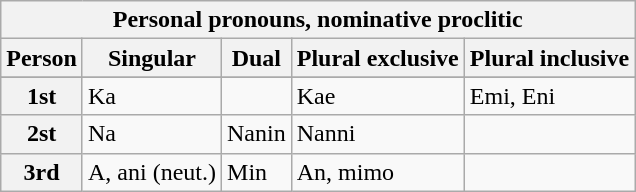<table class="wikitable">
<tr>
<th colspan="5">Personal pronouns, nominative proclitic</th>
</tr>
<tr>
<th>Person</th>
<th>Singular</th>
<th>Dual</th>
<th>Plural exclusive</th>
<th>Plural inclusive</th>
</tr>
<tr>
</tr>
<tr>
<th>1st</th>
<td>Ka</td>
<td></td>
<td>Kae</td>
<td>Emi, Eni</td>
</tr>
<tr>
<th>2st</th>
<td>Na</td>
<td>Nanin</td>
<td>Nanni</td>
<td></td>
</tr>
<tr>
<th>3rd</th>
<td>A, ani (neut.)</td>
<td>Min</td>
<td>An, mimo</td>
<td></td>
</tr>
</table>
